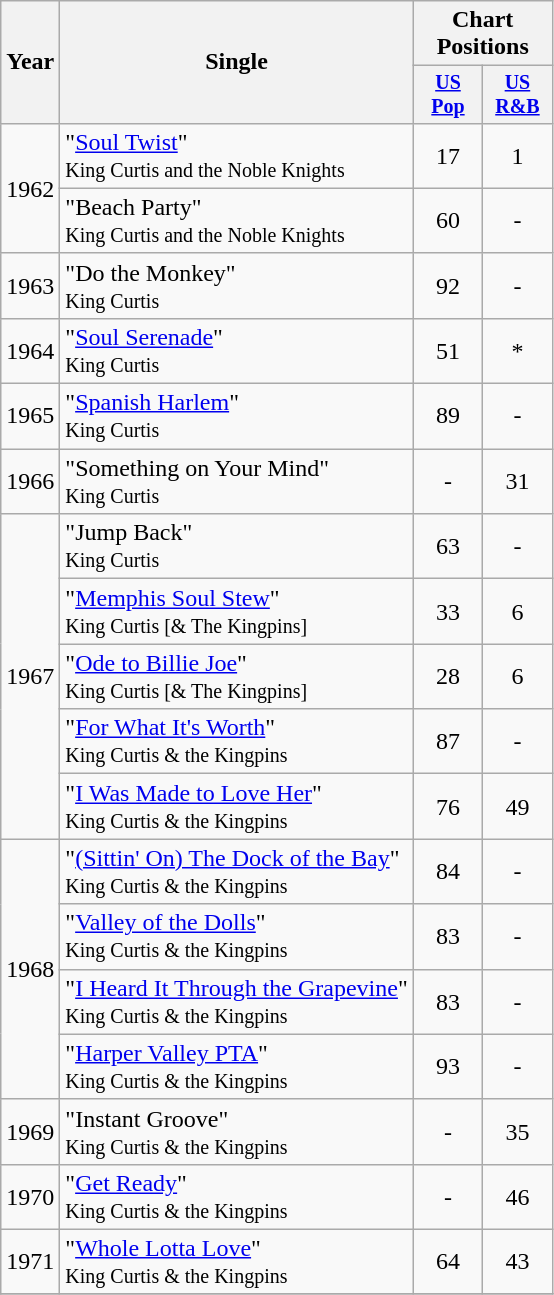<table class="wikitable" style="text-align:center;">
<tr>
<th rowspan="2">Year</th>
<th rowspan="2">Single</th>
<th colspan="3">Chart Positions</th>
</tr>
<tr style="font-size:smaller;">
<th width="40"><a href='#'>US Pop</a></th>
<th width="40"><a href='#'>US<br>R&B</a></th>
</tr>
<tr>
<td rowspan="2">1962</td>
<td align="left">"<a href='#'>Soul Twist</a>"<br><small>King Curtis and the Noble Knights</small></td>
<td>17</td>
<td>1</td>
</tr>
<tr>
<td align="left">"Beach Party"<br><small>King Curtis and the Noble Knights</small></td>
<td>60</td>
<td>-</td>
</tr>
<tr>
<td rowspan="1">1963</td>
<td align="left">"Do the Monkey"<br><small>King Curtis</small></td>
<td>92</td>
<td>-</td>
</tr>
<tr>
<td rowspan="1">1964</td>
<td align="left">"<a href='#'>Soul Serenade</a>"<br><small>King Curtis</small></td>
<td>51</td>
<td>*</td>
</tr>
<tr>
<td rowspan="1">1965</td>
<td align="left">"<a href='#'>Spanish Harlem</a>"<br><small>King Curtis</small></td>
<td>89</td>
<td>-</td>
</tr>
<tr>
<td rowspan="1">1966</td>
<td align="left">"Something on Your Mind"<br><small>King Curtis</small></td>
<td>-</td>
<td>31</td>
</tr>
<tr>
<td rowspan="5">1967</td>
<td align="left">"Jump Back"<br><small>King Curtis</small></td>
<td>63</td>
<td>-</td>
</tr>
<tr>
<td align="left">"<a href='#'>Memphis Soul Stew</a>"<br><small>King Curtis [& The Kingpins]</small></td>
<td>33</td>
<td>6</td>
</tr>
<tr>
<td align="left">"<a href='#'>Ode to Billie Joe</a>"<br><small>King Curtis [& The Kingpins]</small></td>
<td>28</td>
<td>6</td>
</tr>
<tr>
<td align="left">"<a href='#'>For What It's Worth</a>"<br><small>King Curtis & the Kingpins</small></td>
<td>87</td>
<td>-</td>
</tr>
<tr>
<td align="left">"<a href='#'>I Was Made to Love Her</a>"<br><small>King Curtis & the Kingpins</small></td>
<td>76</td>
<td>49</td>
</tr>
<tr>
<td rowspan="4">1968</td>
<td align="left">"<a href='#'>(Sittin' On) The Dock of the Bay</a>"<br><small>King Curtis & the Kingpins</small></td>
<td>84</td>
<td>-</td>
</tr>
<tr>
<td align="left">"<a href='#'>Valley of the Dolls</a>"<br><small>King Curtis & the Kingpins</small></td>
<td>83</td>
<td>-</td>
</tr>
<tr>
<td align="left">"<a href='#'>I Heard It Through the Grapevine</a>"<br><small>King Curtis & the Kingpins</small></td>
<td>83</td>
<td>-</td>
</tr>
<tr>
<td align="left">"<a href='#'>Harper Valley PTA</a>"<br><small>King Curtis & the Kingpins</small></td>
<td>93</td>
<td>-</td>
</tr>
<tr>
<td rowspan="1">1969</td>
<td align="left">"Instant Groove"<br><small>King Curtis & the Kingpins</small></td>
<td>-</td>
<td>35</td>
</tr>
<tr>
<td rowspan="1">1970</td>
<td align="left">"<a href='#'>Get Ready</a>"<br><small>King Curtis & the Kingpins</small></td>
<td>-</td>
<td>46</td>
</tr>
<tr>
<td rowspan="1">1971</td>
<td align="left">"<a href='#'>Whole Lotta Love</a>"<br><small>King Curtis & the Kingpins</small></td>
<td>64</td>
<td>43</td>
</tr>
<tr>
</tr>
</table>
